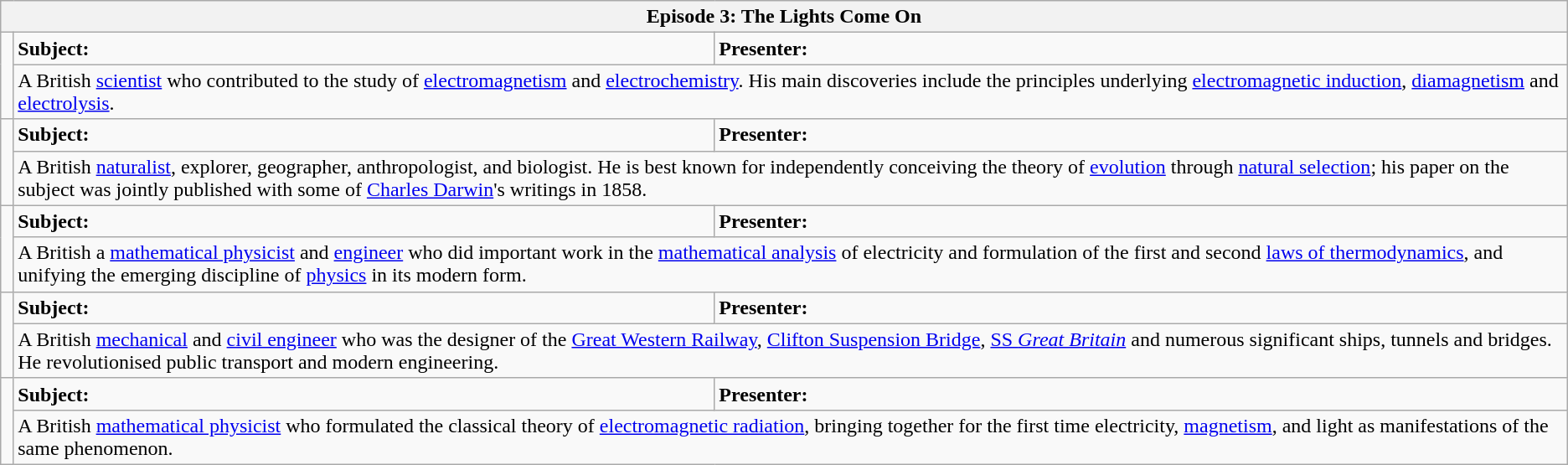<table class="wikitable">
<tr>
<th colspan=3>Episode 3: The Lights Come On</th>
</tr>
<tr>
<td rowspan=2></td>
<td><strong>Subject:</strong> </td>
<td><strong>Presenter:</strong> </td>
</tr>
<tr>
<td colspan=3>A British <a href='#'>scientist</a> who contributed to the study of <a href='#'>electromagnetism</a> and <a href='#'>electrochemistry</a>. His main discoveries include the principles underlying <a href='#'>electromagnetic induction</a>, <a href='#'>diamagnetism</a> and <a href='#'>electrolysis</a>.</td>
</tr>
<tr>
<td rowspan=2></td>
<td><strong>Subject:</strong> </td>
<td><strong>Presenter:</strong> </td>
</tr>
<tr>
<td colspan=3>A British <a href='#'>naturalist</a>, explorer, geographer, anthropologist, and biologist. He is best known for independently conceiving the theory of <a href='#'>evolution</a> through <a href='#'>natural selection</a>; his paper on the subject was jointly published with some of <a href='#'>Charles Darwin</a>'s writings in 1858.</td>
</tr>
<tr>
<td rowspan=2></td>
<td><strong>Subject:</strong> </td>
<td><strong>Presenter:</strong> </td>
</tr>
<tr>
<td colspan=3>A British  a <a href='#'>mathematical physicist</a> and <a href='#'>engineer</a> who did important work in the <a href='#'>mathematical analysis</a> of electricity and formulation of the first and second <a href='#'>laws of thermodynamics</a>, and unifying the emerging discipline of <a href='#'>physics</a> in its modern form.</td>
</tr>
<tr>
<td rowspan=2></td>
<td><strong>Subject:</strong> </td>
<td><strong>Presenter:</strong> </td>
</tr>
<tr>
<td colspan=3>A British <a href='#'>mechanical</a> and <a href='#'>civil engineer</a> who was the designer of the <a href='#'>Great Western Railway</a>, <a href='#'>Clifton Suspension Bridge</a>, <a href='#'>SS <em>Great Britain</em></a> and numerous significant ships, tunnels and bridges. He revolutionised public transport and modern engineering.</td>
</tr>
<tr>
<td rowspan=2></td>
<td><strong>Subject:</strong> </td>
<td><strong>Presenter:</strong> </td>
</tr>
<tr>
<td colspan=3>A British <a href='#'>mathematical physicist</a> who formulated the classical theory of <a href='#'>electromagnetic radiation</a>, bringing together for the first time electricity, <a href='#'>magnetism</a>, and light as manifestations of the same phenomenon.</td>
</tr>
</table>
